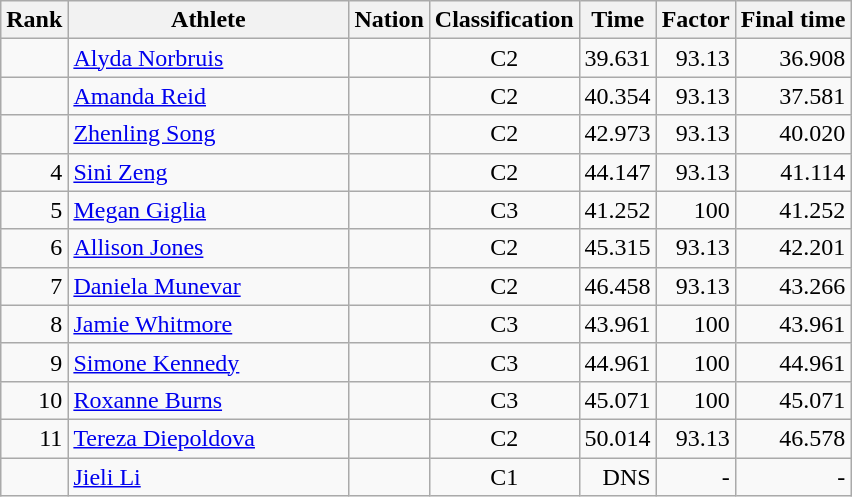<table class="wikitable sortable">
<tr>
<th width=20>Rank</th>
<th width=180>Athlete</th>
<th>Nation</th>
<th>Classification</th>
<th>Time</th>
<th>Factor</th>
<th>Final time</th>
</tr>
<tr>
<td align=right></td>
<td><a href='#'>Alyda Norbruis</a></td>
<td></td>
<td align=center>C2</td>
<td align=right>39.631</td>
<td align=right>93.13</td>
<td align=right>36.908</td>
</tr>
<tr>
<td align=right></td>
<td><a href='#'>Amanda Reid</a></td>
<td></td>
<td align=center>C2</td>
<td align=right>40.354</td>
<td align=right>93.13</td>
<td align=right>37.581</td>
</tr>
<tr>
<td align=right></td>
<td><a href='#'>Zhenling Song</a></td>
<td></td>
<td align=center>C2</td>
<td align=right>42.973</td>
<td align=right>93.13</td>
<td align=right>40.020</td>
</tr>
<tr>
<td align=right>4</td>
<td><a href='#'>Sini Zeng</a></td>
<td></td>
<td align=center>C2</td>
<td align=right>44.147</td>
<td align=right>93.13</td>
<td align=right>41.114</td>
</tr>
<tr>
<td align=right>5</td>
<td><a href='#'>Megan Giglia</a></td>
<td></td>
<td align=center>C3</td>
<td align=right>41.252</td>
<td align=right>100</td>
<td align=right>41.252</td>
</tr>
<tr>
<td align=right>6</td>
<td><a href='#'>Allison Jones</a></td>
<td></td>
<td align=center>C2</td>
<td align=right>45.315</td>
<td align=right>93.13</td>
<td align=right>42.201</td>
</tr>
<tr>
<td align=right>7</td>
<td><a href='#'>Daniela Munevar</a></td>
<td></td>
<td align=center>C2</td>
<td align=right>46.458</td>
<td align=right>93.13</td>
<td align=right>43.266</td>
</tr>
<tr>
<td align=right>8</td>
<td><a href='#'>Jamie Whitmore</a></td>
<td></td>
<td align=center>C3</td>
<td align=right>43.961</td>
<td align=right>100</td>
<td align=right>43.961</td>
</tr>
<tr>
<td align=right>9</td>
<td><a href='#'>Simone Kennedy</a></td>
<td></td>
<td align=center>C3</td>
<td align=right>44.961</td>
<td align=right>100</td>
<td align=right>44.961</td>
</tr>
<tr>
<td align=right>10</td>
<td><a href='#'>Roxanne Burns</a></td>
<td></td>
<td align=center>C3</td>
<td align=right>45.071</td>
<td align=right>100</td>
<td align=right>45.071</td>
</tr>
<tr>
<td align=right>11</td>
<td><a href='#'>Tereza Diepoldova</a></td>
<td></td>
<td align=center>C2</td>
<td align=right>50.014</td>
<td align=right>93.13</td>
<td align=right>46.578</td>
</tr>
<tr>
<td></td>
<td><a href='#'>Jieli Li</a></td>
<td></td>
<td align=center>C1</td>
<td align=right>DNS</td>
<td align=right>-</td>
<td align=right>-</td>
</tr>
</table>
